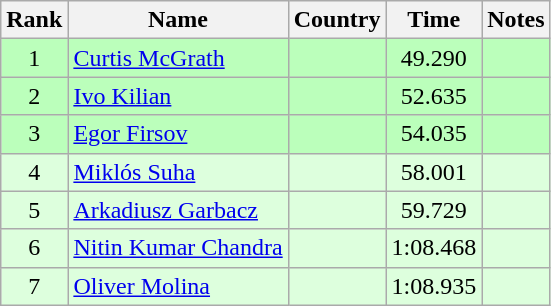<table class="wikitable" style="text-align:center">
<tr>
<th>Rank</th>
<th>Name</th>
<th>Country</th>
<th>Time</th>
<th>Notes</th>
</tr>
<tr bgcolor=bbffbb>
<td>1</td>
<td align="left"><a href='#'>Curtis McGrath</a></td>
<td align="left"></td>
<td>49.290</td>
<td></td>
</tr>
<tr bgcolor=bbffbb>
<td>2</td>
<td align="left"><a href='#'>Ivo Kilian</a></td>
<td align="left"></td>
<td>52.635</td>
<td></td>
</tr>
<tr bgcolor=bbffbb>
<td>3</td>
<td align="left"><a href='#'>Egor Firsov</a></td>
<td align="left"></td>
<td>54.035</td>
<td></td>
</tr>
<tr bgcolor=ddffdd>
<td>4</td>
<td align="left"><a href='#'>Miklós Suha</a></td>
<td align="left"></td>
<td>58.001</td>
<td></td>
</tr>
<tr bgcolor=ddffdd>
<td>5</td>
<td align="left"><a href='#'>Arkadiusz Garbacz</a></td>
<td align="left"></td>
<td>59.729</td>
<td></td>
</tr>
<tr bgcolor=ddffdd>
<td>6</td>
<td align="left"><a href='#'>Nitin Kumar Chandra</a></td>
<td align="left"></td>
<td>1:08.468</td>
<td></td>
</tr>
<tr bgcolor=ddffdd>
<td>7</td>
<td align="left"><a href='#'>Oliver Molina</a></td>
<td align="left"></td>
<td>1:08.935</td>
<td></td>
</tr>
</table>
